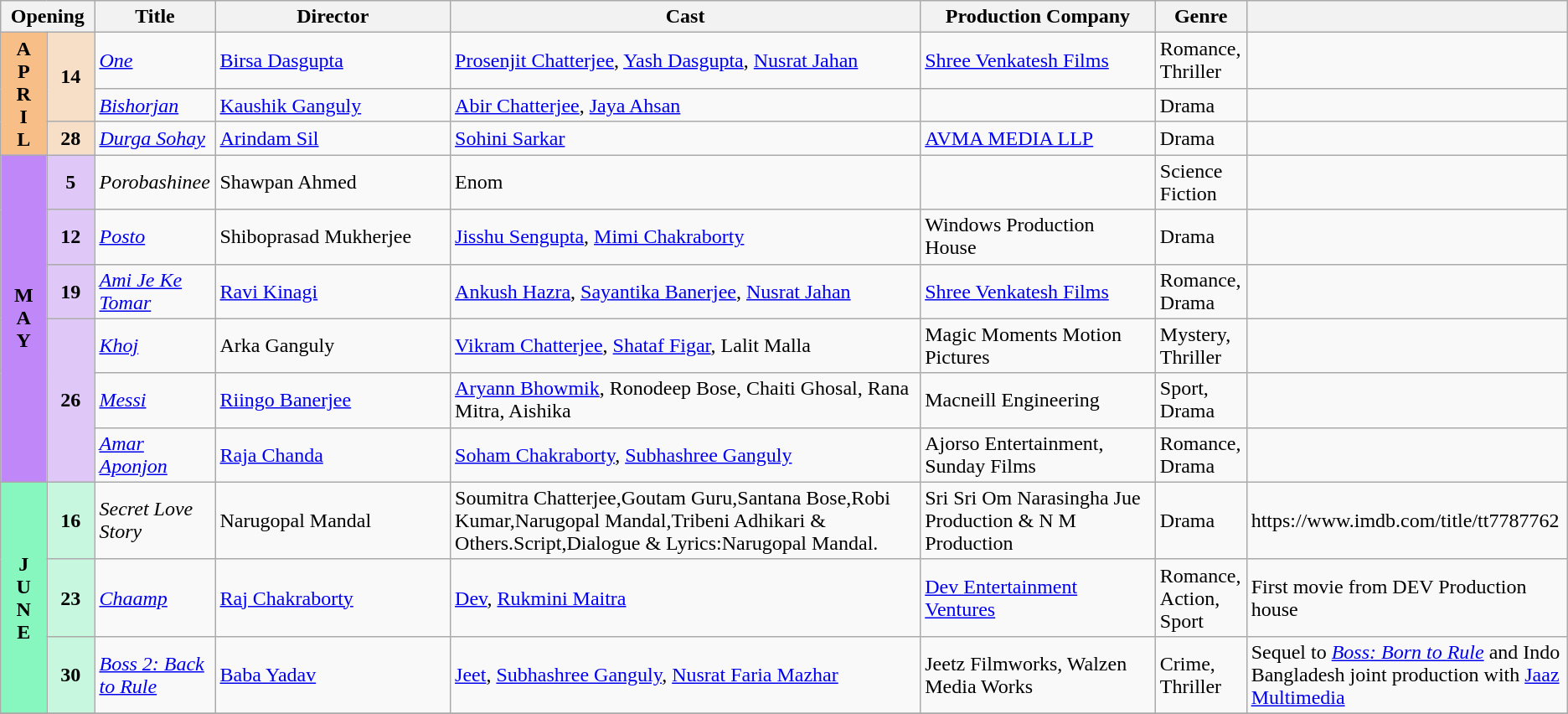<table class="wikitable sortable">
<tr>
<th colspan="2" style="width:6%;">Opening</th>
<th>Title</th>
<th style="width:15%;">Director</th>
<th style="width:30%;">Cast</th>
<th style="width:15%;">Production Company</th>
<th>Genre</th>
<th></th>
</tr>
<tr>
<th rowspan="3" style="text-align:center; background:#f7bf87">A<br>P<br>R<br>I<br>L</th>
<td rowspan="2" style="text-align:center; background:#f7dfc7"><strong>14</strong></td>
<td><em><a href='#'>One</a></em></td>
<td><a href='#'>Birsa Dasgupta</a></td>
<td><a href='#'>Prosenjit Chatterjee</a>, <a href='#'>Yash Dasgupta</a>, <a href='#'>Nusrat Jahan</a></td>
<td><a href='#'>Shree Venkatesh Films</a></td>
<td>Romance, Thriller</td>
<td></td>
</tr>
<tr>
<td><em><a href='#'>Bishorjan</a></em></td>
<td><a href='#'>Kaushik Ganguly</a></td>
<td><a href='#'>Abir Chatterjee</a>, <a href='#'>Jaya Ahsan</a></td>
<td></td>
<td>Drama</td>
<td></td>
</tr>
<tr>
<td rowspan="1" style="text-align:center; background:#f7dfc7"><strong>28</strong></td>
<td><em><a href='#'>Durga Sohay</a></em></td>
<td><a href='#'>Arindam Sil</a></td>
<td><a href='#'>Sohini Sarkar</a></td>
<td><a href='#'>AVMA MEDIA LLP</a></td>
<td>Drama</td>
<td></td>
</tr>
<tr>
<th rowspan="6" style="text-align:center; background:#bf87f7">M<br>A<br>Y</th>
<td rowspan="1" style="text-align:center; background:#dfc7f7"><strong>5</strong></td>
<td><em>Porobashinee</em></td>
<td>Shawpan Ahmed</td>
<td>Enom</td>
<td></td>
<td>Science Fiction</td>
<td></td>
</tr>
<tr>
<td rowspan="1" style="text-align:center; background:#dfc7f7"><strong>12</strong></td>
<td><em><a href='#'>Posto</a></em></td>
<td>Shiboprasad Mukherjee</td>
<td><a href='#'>Jisshu Sengupta</a>, <a href='#'>Mimi Chakraborty</a></td>
<td>Windows Production House</td>
<td>Drama</td>
<td></td>
</tr>
<tr>
<td rowspan="1" style="text-align:center; background:#dfc7f7"><strong>19</strong></td>
<td><em><a href='#'>Ami Je Ke Tomar</a></em></td>
<td><a href='#'>Ravi Kinagi</a></td>
<td><a href='#'>Ankush Hazra</a>, <a href='#'>Sayantika Banerjee</a>, <a href='#'>Nusrat Jahan</a></td>
<td><a href='#'>Shree Venkatesh Films</a></td>
<td>Romance, Drama</td>
<td></td>
</tr>
<tr>
<td rowspan="3" style="text-align:center; background:#dfc7f7"><strong>26</strong></td>
<td><em><a href='#'>Khoj</a></em></td>
<td>Arka Ganguly</td>
<td><a href='#'>Vikram Chatterjee</a>, <a href='#'>Shataf Figar</a>, Lalit Malla</td>
<td>Magic Moments Motion Pictures</td>
<td>Mystery, Thriller</td>
<td></td>
</tr>
<tr>
<td><em><a href='#'>Messi</a></em></td>
<td><a href='#'>Riingo Banerjee</a></td>
<td><a href='#'>Aryann Bhowmik</a>, Ronodeep Bose, Chaiti Ghosal, Rana Mitra, Aishika</td>
<td>Macneill Engineering</td>
<td>Sport, Drama</td>
<td></td>
</tr>
<tr>
<td><em><a href='#'>Amar Aponjon</a></em></td>
<td><a href='#'>Raja Chanda</a></td>
<td><a href='#'>Soham Chakraborty</a>, <a href='#'>Subhashree Ganguly</a></td>
<td>Ajorso Entertainment, Sunday Films</td>
<td>Romance, Drama</td>
<td></td>
</tr>
<tr>
<th rowspan="3" style="text-align:center; background:#87f7bf">J<br>U<br>N<br>E</th>
<td rowspan="1" style="text-align:center; background:#c7f7df"><strong>16</strong></td>
<td><em>Secret Love Story</em></td>
<td>Narugopal Mandal</td>
<td>Soumitra Chatterjee,Goutam Guru,Santana Bose,Robi Kumar,Narugopal Mandal,Tribeni Adhikari & Others.Script,Dialogue & Lyrics:Narugopal Mandal.</td>
<td>Sri Sri Om Narasingha Jue Production & N M Production</td>
<td>Drama</td>
<td>https://www.imdb.com/title/tt7787762</td>
</tr>
<tr>
<td rowspan="1" style="text-align:center; background:#c7f7df"><strong>23</strong></td>
<td><em><a href='#'>Chaamp</a></em></td>
<td><a href='#'>Raj Chakraborty</a></td>
<td><a href='#'>Dev</a>, <a href='#'>Rukmini Maitra</a></td>
<td><a href='#'>Dev Entertainment Ventures</a></td>
<td>Romance, Action, Sport</td>
<td>First movie from DEV Production house</td>
</tr>
<tr>
<td rowspan="1" style="text-align:center; background:#c7f7df"><strong>30</strong></td>
<td><em><a href='#'>Boss 2: Back to Rule</a></em></td>
<td><a href='#'>Baba Yadav</a></td>
<td><a href='#'>Jeet</a>, <a href='#'>Subhashree Ganguly</a>, <a href='#'>Nusrat Faria Mazhar</a></td>
<td>Jeetz Filmworks, Walzen Media Works</td>
<td>Crime, Thriller</td>
<td>Sequel to <em><a href='#'>Boss: Born to Rule</a></em> and Indo Bangladesh joint production with <a href='#'>Jaaz Multimedia</a></td>
</tr>
<tr>
</tr>
</table>
